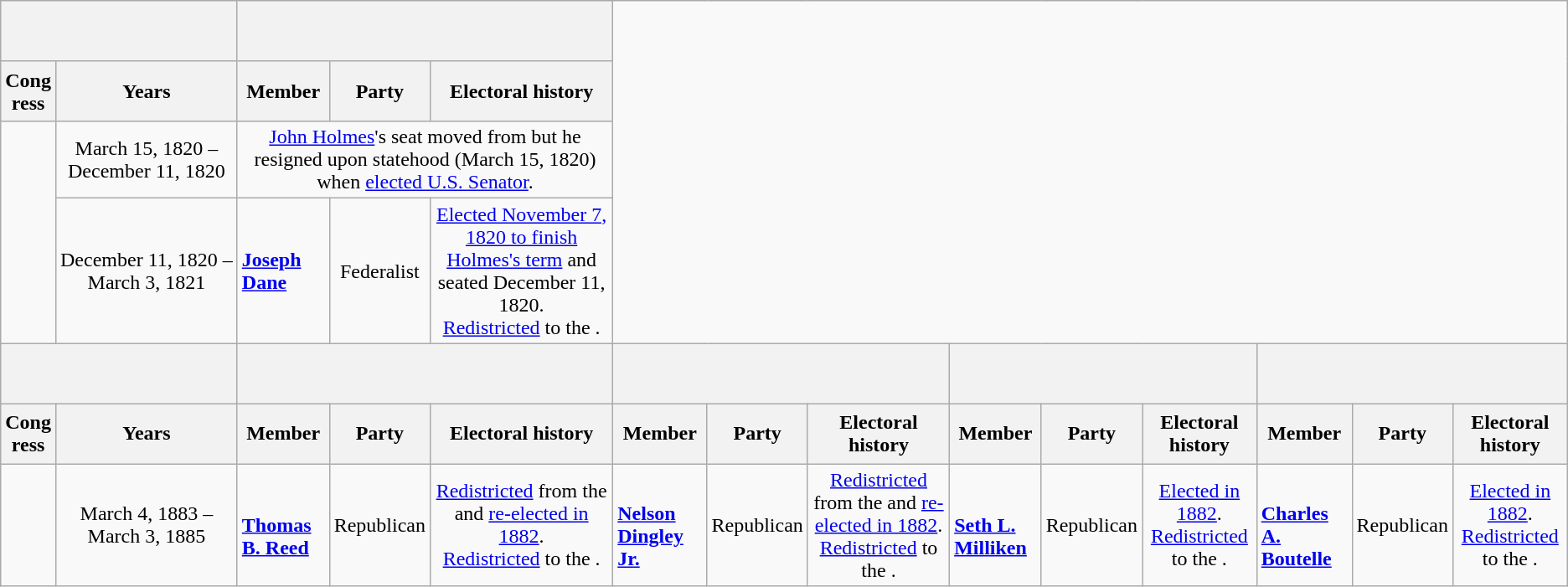<table class=wikitable style="text-align:center">
<tr style="height:3em">
<th colspan=2></th>
<th colspan=3></th>
</tr>
<tr style="height:3em">
<th>Cong<br>ress</th>
<th>Years</th>
<th>Member</th>
<th>Party</th>
<th>Electoral history</th>
</tr>
<tr style="height:3em">
<td rowspan=2 nowrap><strong></strong></td>
<td nowrap>March 15, 1820 –<br>December 11, 1820</td>
<td colspan=3><a href='#'>John Holmes</a>'s seat moved from  but he resigned upon statehood (March 15, 1820) when <a href='#'>elected U.S. Senator</a>.</td>
</tr>
<tr style="height:3em">
<td nowrap>December 11, 1820 –<br>March 3, 1821</td>
<td align=left><strong><a href='#'>Joseph Dane</a></strong><br></td>
<td>Federalist</td>
<td><a href='#'>Elected November 7, 1820 to finish Holmes's term</a> and seated December 11, 1820.<br><a href='#'>Redistricted</a> to the .</td>
</tr>
<tr style="height:3em">
<th colspan=2></th>
<th colspan=3></th>
<th colspan=3></th>
<th colspan=3></th>
<th colspan=3></th>
</tr>
<tr style="height:3em">
<th>Cong<br>ress</th>
<th>Years</th>
<th>Member</th>
<th>Party</th>
<th>Electoral history</th>
<th>Member</th>
<th>Party</th>
<th>Electoral history</th>
<th>Member</th>
<th>Party</th>
<th>Electoral history</th>
<th>Member</th>
<th>Party</th>
<th>Electoral history</th>
</tr>
<tr style="height:3em">
<td nowrap><strong></strong></td>
<td nowrap>March 4, 1883 –<br>March 3, 1885</td>
<td align=left><br><strong><a href='#'>Thomas B. Reed</a></strong><br></td>
<td>Republican</td>
<td><a href='#'>Redistricted</a> from the  and <a href='#'>re-elected in 1882</a>.<br><a href='#'>Redistricted</a> to the .</td>
<td align=left><br><strong><a href='#'>Nelson Dingley Jr.</a></strong><br></td>
<td>Republican</td>
<td><a href='#'>Redistricted</a> from the  and <a href='#'>re-elected in 1882</a>.<br><a href='#'>Redistricted</a> to the .</td>
<td align=left><br><strong><a href='#'>Seth L. Milliken</a></strong><br></td>
<td>Republican</td>
<td><a href='#'>Elected in 1882</a>.<br><a href='#'>Redistricted</a> to the .</td>
<td align=left><br><strong><a href='#'>Charles A. Boutelle</a></strong><br></td>
<td>Republican</td>
<td><a href='#'>Elected in 1882</a>.<br><a href='#'>Redistricted</a> to the .</td>
</tr>
</table>
